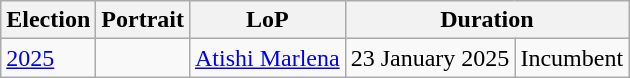<table class="wikitable sortable">
<tr>
<th>Election</th>
<th>Portrait</th>
<th>LoP</th>
<th colspan="2">Duration</th>
</tr>
<tr>
<td><a href='#'>2025</a></td>
<td></td>
<td><a href='#'>Atishi Marlena</a></td>
<td>23 January 2025</td>
<td>Incumbent</td>
</tr>
</table>
